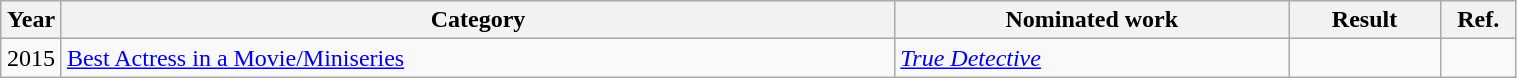<table class="wikitable" style="width:80%;">
<tr>
<th style="width:4%;">Year</th>
<th style="width:55%;">Category</th>
<th style="width:26%;">Nominated work</th>
<th style="width:10%;">Result</th>
<th width=5%>Ref.</th>
</tr>
<tr>
<td align="center">2015</td>
<td><a href='#'>Best Actress in a Movie/Miniseries</a></td>
<td><em><a href='#'>True Detective</a></em></td>
<td></td>
<td align="center"></td>
</tr>
</table>
